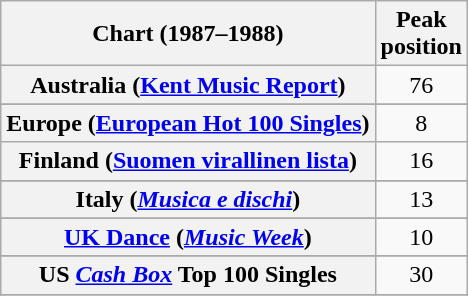<table class="wikitable sortable plainrowheaders" style="text-align:center">
<tr>
<th scope="col">Chart (1987–1988)</th>
<th scope="col">Peak<br>position</th>
</tr>
<tr>
<th scope="row">Australia (<a href='#'>Kent Music Report</a>)</th>
<td>76</td>
</tr>
<tr>
</tr>
<tr>
</tr>
<tr>
</tr>
<tr>
<th scope="row">Europe (<a href='#'>European Hot 100 Singles</a>)</th>
<td>8</td>
</tr>
<tr>
<th scope="row">Finland (<a href='#'>Suomen virallinen lista</a>)</th>
<td>16</td>
</tr>
<tr>
</tr>
<tr>
</tr>
<tr>
<th scope="row">Italy (<em><a href='#'>Musica e dischi</a></em>)</th>
<td>13</td>
</tr>
<tr>
</tr>
<tr>
</tr>
<tr>
</tr>
<tr>
</tr>
<tr>
</tr>
<tr>
<th scope="row"><a href='#'>UK Dance</a> (<em><a href='#'>Music Week</a></em>)</th>
<td align="center">10</td>
</tr>
<tr>
</tr>
<tr>
</tr>
<tr>
</tr>
<tr>
<th scope="row">US <em><a href='#'>Cash Box</a></em> Top 100 Singles</th>
<td>30</td>
</tr>
<tr>
</tr>
</table>
